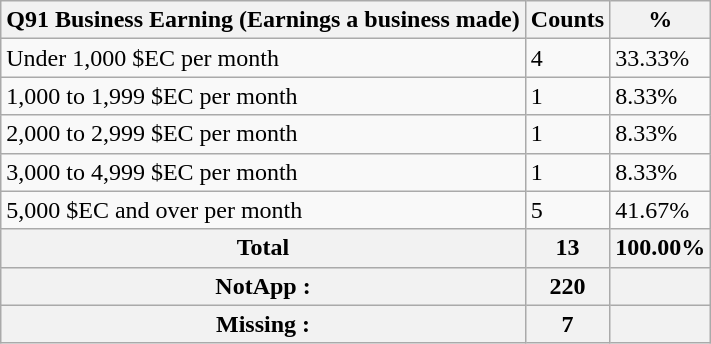<table class="wikitable sortable">
<tr>
<th>Q91 Business Earning (Earnings a business made)</th>
<th>Counts</th>
<th>%</th>
</tr>
<tr>
<td>Under 1,000 $EC per month</td>
<td>4</td>
<td>33.33%</td>
</tr>
<tr>
<td>1,000 to 1,999 $EC per month</td>
<td>1</td>
<td>8.33%</td>
</tr>
<tr>
<td>2,000 to 2,999 $EC per month</td>
<td>1</td>
<td>8.33%</td>
</tr>
<tr>
<td>3,000 to 4,999 $EC per month</td>
<td>1</td>
<td>8.33%</td>
</tr>
<tr>
<td>5,000 $EC and over per month</td>
<td>5</td>
<td>41.67%</td>
</tr>
<tr>
<th>Total</th>
<th>13</th>
<th>100.00%</th>
</tr>
<tr>
<th>NotApp :</th>
<th>220</th>
<th></th>
</tr>
<tr>
<th>Missing :</th>
<th>7</th>
<th></th>
</tr>
</table>
